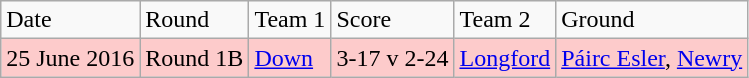<table class="wikitable">
<tr>
<td>Date</td>
<td>Round</td>
<td>Team 1</td>
<td>Score</td>
<td>Team 2</td>
<td>Ground</td>
</tr>
<tr style="background:#fdcbcb;">
<td>25 June 2016</td>
<td>Round 1B</td>
<td><a href='#'>Down</a></td>
<td>3-17 v 2-24</td>
<td><a href='#'>Longford</a></td>
<td><a href='#'>Páirc Esler</a>, <a href='#'>Newry</a></td>
</tr>
</table>
